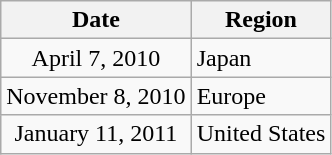<table class="wikitable">
<tr>
<th>Date</th>
<th>Region</th>
</tr>
<tr>
<td style="text-align:center;">April 7, 2010</td>
<td>Japan</td>
</tr>
<tr>
<td style="text-align:center;">November 8, 2010</td>
<td>Europe</td>
</tr>
<tr>
<td style="text-align:center;">January 11, 2011</td>
<td>United States</td>
</tr>
</table>
